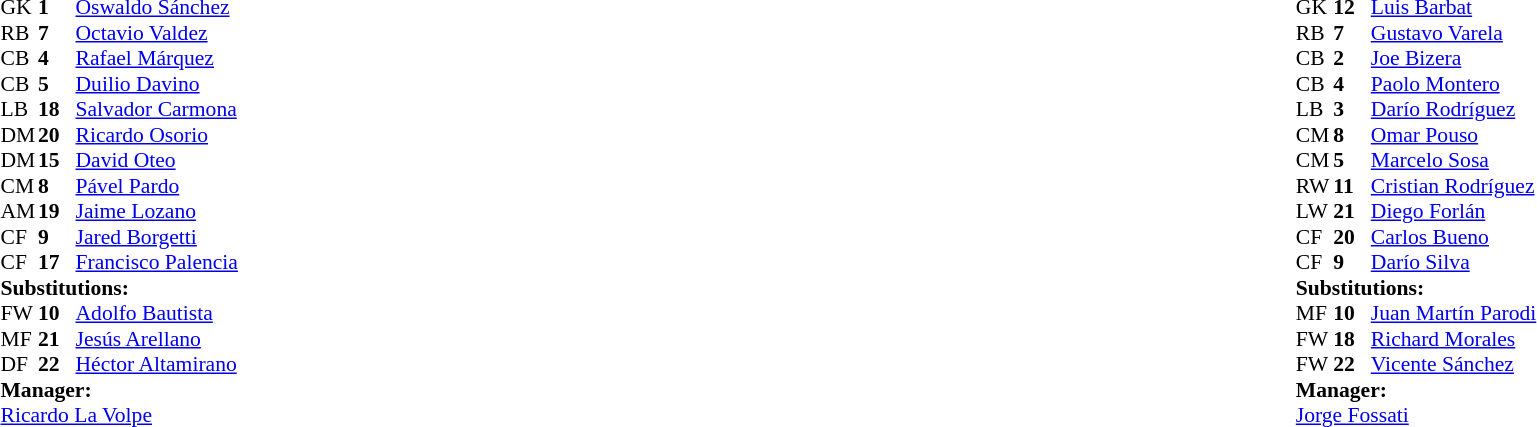<table width="100%">
<tr>
<td valign="top" width="50%"><br><table style="font-size: 90%" cellspacing="0" cellpadding="0">
<tr>
<th width=25></th>
<th width=25></th>
</tr>
<tr>
<td>GK</td>
<td><strong>1</strong></td>
<td><a href='#'>Oswaldo Sánchez</a></td>
</tr>
<tr>
<td>RB</td>
<td><strong>7</strong></td>
<td><a href='#'>Octavio Valdez</a></td>
</tr>
<tr>
<td>CB</td>
<td><strong>4</strong></td>
<td><a href='#'>Rafael Márquez</a></td>
<td></td>
</tr>
<tr>
<td>CB</td>
<td><strong>5</strong></td>
<td><a href='#'>Duilio Davino</a></td>
</tr>
<tr>
<td>LB</td>
<td><strong>18</strong></td>
<td><a href='#'>Salvador Carmona</a></td>
</tr>
<tr>
<td>DM</td>
<td><strong>20</strong></td>
<td><a href='#'>Ricardo Osorio</a></td>
<td></td>
</tr>
<tr>
<td>DM</td>
<td><strong>15</strong></td>
<td><a href='#'>David Oteo</a></td>
<td></td>
<td></td>
</tr>
<tr>
<td>CM</td>
<td><strong>8</strong></td>
<td><a href='#'>Pável Pardo</a></td>
</tr>
<tr>
<td>AM</td>
<td><strong>19</strong></td>
<td><a href='#'>Jaime Lozano</a></td>
</tr>
<tr>
<td>CF</td>
<td><strong>9</strong></td>
<td><a href='#'>Jared Borgetti</a></td>
<td></td>
<td></td>
</tr>
<tr>
<td>CF</td>
<td><strong>17</strong></td>
<td><a href='#'>Francisco Palencia</a></td>
<td></td>
<td></td>
</tr>
<tr>
<td colspan=3><strong>Substitutions:</strong></td>
</tr>
<tr>
<td>FW</td>
<td><strong>10</strong></td>
<td><a href='#'>Adolfo Bautista</a></td>
<td></td>
<td></td>
</tr>
<tr>
<td>MF</td>
<td><strong>21</strong></td>
<td><a href='#'>Jesús Arellano</a></td>
<td></td>
<td></td>
</tr>
<tr>
<td>DF</td>
<td><strong>22</strong></td>
<td><a href='#'>Héctor Altamirano</a></td>
<td></td>
<td></td>
</tr>
<tr>
<td colspan=3><strong>Manager:</strong></td>
</tr>
<tr>
<td colspan="4"> <a href='#'>Ricardo La Volpe</a></td>
</tr>
</table>
</td>
<td valign="top"></td>
<td valign="top" width="50%"><br><table style="font-size: 90%" cellspacing="0" cellpadding="0" align="center">
<tr>
<th width=25></th>
<th width=25></th>
</tr>
<tr>
<td>GK</td>
<td><strong>12</strong></td>
<td><a href='#'>Luis Barbat</a></td>
</tr>
<tr>
<td>RB</td>
<td><strong>7</strong></td>
<td><a href='#'>Gustavo Varela</a></td>
<td></td>
</tr>
<tr>
<td>CB</td>
<td><strong>2</strong></td>
<td><a href='#'>Joe Bizera</a></td>
</tr>
<tr>
<td>CB</td>
<td><strong>4</strong></td>
<td><a href='#'>Paolo Montero</a></td>
</tr>
<tr>
<td>LB</td>
<td><strong>3</strong></td>
<td><a href='#'>Darío Rodríguez</a></td>
</tr>
<tr>
<td>CM</td>
<td><strong>8</strong></td>
<td><a href='#'>Omar Pouso</a></td>
<td></td>
<td></td>
</tr>
<tr>
<td>CM</td>
<td><strong>5</strong></td>
<td><a href='#'>Marcelo Sosa</a></td>
</tr>
<tr>
<td>RW</td>
<td><strong>11</strong></td>
<td><a href='#'>Cristian Rodríguez</a></td>
</tr>
<tr>
<td>LW</td>
<td><strong>21</strong></td>
<td><a href='#'>Diego Forlán</a></td>
<td></td>
<td></td>
</tr>
<tr>
<td>CF</td>
<td><strong>20</strong></td>
<td><a href='#'>Carlos Bueno</a></td>
</tr>
<tr>
<td>CF</td>
<td><strong>9</strong></td>
<td><a href='#'>Darío Silva</a></td>
<td></td>
<td></td>
</tr>
<tr>
<td colspan=3><strong>Substitutions:</strong></td>
</tr>
<tr>
<td>MF</td>
<td><strong>10</strong></td>
<td><a href='#'>Juan Martín Parodi</a> </td>
<td></td>
<td></td>
</tr>
<tr>
<td>FW</td>
<td><strong>18</strong></td>
<td><a href='#'>Richard Morales</a></td>
<td></td>
<td></td>
</tr>
<tr>
<td>FW</td>
<td><strong>22</strong></td>
<td><a href='#'>Vicente Sánchez</a></td>
<td></td>
<td></td>
</tr>
<tr>
<td colspan=3><strong>Manager:</strong></td>
</tr>
<tr>
<td colspan=3><a href='#'>Jorge Fossati</a></td>
</tr>
</table>
</td>
</tr>
</table>
